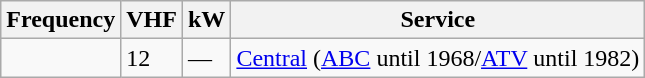<table class="wikitable sortable">
<tr>
<th>Frequency</th>
<th>VHF</th>
<th>kW</th>
<th>Service</th>
</tr>
<tr>
<td></td>
<td>12</td>
<td>—</td>
<td><a href='#'>Central</a> (<a href='#'>ABC</a> until 1968/<a href='#'>ATV</a> until 1982)</td>
</tr>
</table>
